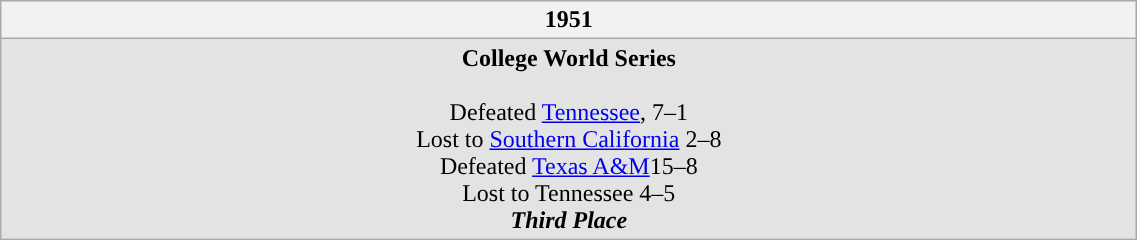<table Class="wikitable" width="60%">
<tr>
<th style="background:#">1951</th>
</tr>
<tr style="background: #e3e3e3;">
<td align="center"><strong>College World Series</strong><br><br>Defeated <a href='#'>Tennessee</a>, 7–1<br>Lost to <a href='#'>Southern California</a> 2–8<br>Defeated <a href='#'>Texas A&M</a>15–8<br>Lost to Tennessee 4–5<br><strong><em>Third Place</em></strong></td>
</tr>
</table>
